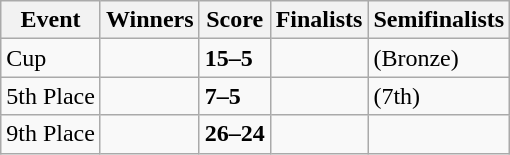<table class="wikitable">
<tr>
<th>Event</th>
<th>Winners</th>
<th>Score</th>
<th>Finalists</th>
<th>Semifinalists</th>
</tr>
<tr>
<td>Cup</td>
<td><strong></strong></td>
<td><strong>15–5</strong></td>
<td></td>
<td> (Bronze)<br></td>
</tr>
<tr>
<td>5th Place</td>
<td><strong></strong></td>
<td><strong>7–5</strong></td>
<td></td>
<td> (7th)<br></td>
</tr>
<tr>
<td>9th Place</td>
<td><strong></strong></td>
<td><strong>26–24</strong></td>
<td></td>
<td></td>
</tr>
</table>
